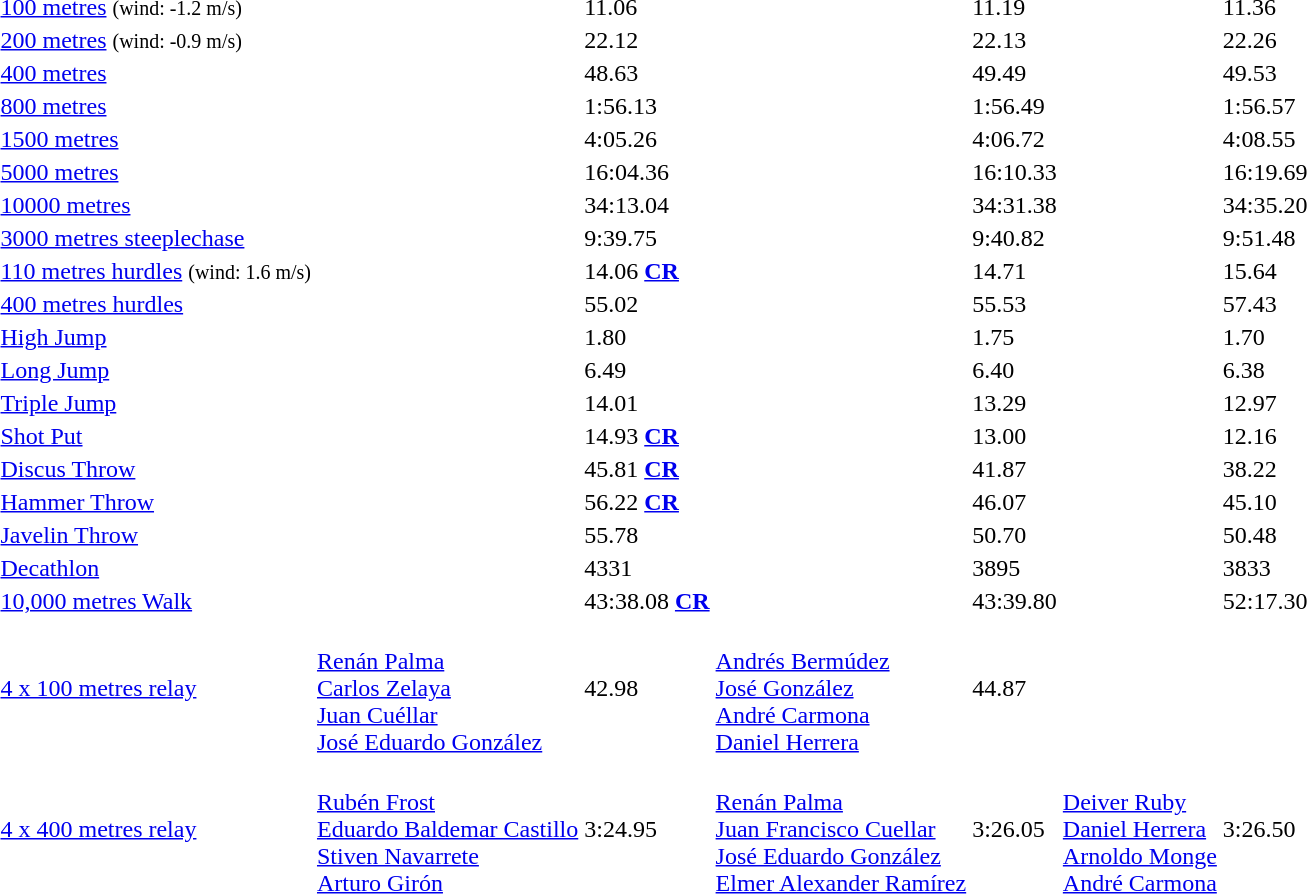<table>
<tr>
<td><a href='#'>100 metres</a> <small>(wind: -1.2 m/s)</small></td>
<td></td>
<td>11.06</td>
<td></td>
<td>11.19</td>
<td></td>
<td>11.36</td>
</tr>
<tr>
<td><a href='#'>200 metres</a> <small>(wind: -0.9 m/s)</small></td>
<td></td>
<td>22.12</td>
<td></td>
<td>22.13</td>
<td></td>
<td>22.26</td>
</tr>
<tr>
<td><a href='#'>400 metres</a></td>
<td></td>
<td>48.63</td>
<td></td>
<td>49.49</td>
<td></td>
<td>49.53</td>
</tr>
<tr>
<td><a href='#'>800 metres</a></td>
<td></td>
<td>1:56.13</td>
<td></td>
<td>1:56.49</td>
<td></td>
<td>1:56.57</td>
</tr>
<tr>
<td><a href='#'>1500 metres</a></td>
<td></td>
<td>4:05.26</td>
<td></td>
<td>4:06.72</td>
<td></td>
<td>4:08.55</td>
</tr>
<tr>
<td><a href='#'>5000 metres</a></td>
<td></td>
<td>16:04.36</td>
<td></td>
<td>16:10.33</td>
<td></td>
<td>16:19.69</td>
</tr>
<tr>
<td><a href='#'>10000 metres</a></td>
<td></td>
<td>34:13.04</td>
<td></td>
<td>34:31.38</td>
<td></td>
<td>34:35.20</td>
</tr>
<tr>
<td><a href='#'>3000 metres steeplechase</a></td>
<td></td>
<td>9:39.75</td>
<td></td>
<td>9:40.82</td>
<td></td>
<td>9:51.48</td>
</tr>
<tr>
<td><a href='#'>110 metres hurdles</a> <small>(wind: 1.6 m/s)</small></td>
<td></td>
<td>14.06 <strong><a href='#'>CR</a></strong></td>
<td></td>
<td>14.71</td>
<td></td>
<td>15.64</td>
</tr>
<tr>
<td><a href='#'>400 metres hurdles</a></td>
<td></td>
<td>55.02</td>
<td></td>
<td>55.53</td>
<td></td>
<td>57.43</td>
</tr>
<tr>
<td><a href='#'>High Jump</a></td>
<td></td>
<td>1.80</td>
<td></td>
<td>1.75</td>
<td></td>
<td>1.70</td>
</tr>
<tr>
<td><a href='#'>Long Jump</a></td>
<td></td>
<td>6.49</td>
<td></td>
<td>6.40</td>
<td></td>
<td>6.38</td>
</tr>
<tr>
<td><a href='#'>Triple Jump</a></td>
<td></td>
<td>14.01</td>
<td></td>
<td>13.29</td>
<td></td>
<td>12.97</td>
</tr>
<tr>
<td><a href='#'>Shot Put</a></td>
<td></td>
<td>14.93 <strong><a href='#'>CR</a></strong></td>
<td></td>
<td>13.00</td>
<td></td>
<td>12.16</td>
</tr>
<tr>
<td><a href='#'>Discus Throw</a></td>
<td></td>
<td>45.81 <strong><a href='#'>CR</a></strong></td>
<td></td>
<td>41.87</td>
<td></td>
<td>38.22</td>
</tr>
<tr>
<td><a href='#'>Hammer Throw</a></td>
<td></td>
<td>56.22 <strong><a href='#'>CR</a></strong></td>
<td></td>
<td>46.07</td>
<td></td>
<td>45.10</td>
</tr>
<tr>
<td><a href='#'>Javelin Throw</a></td>
<td></td>
<td>55.78</td>
<td></td>
<td>50.70</td>
<td></td>
<td>50.48</td>
</tr>
<tr>
<td><a href='#'>Decathlon</a></td>
<td></td>
<td>4331</td>
<td></td>
<td>3895</td>
<td></td>
<td>3833</td>
</tr>
<tr>
<td><a href='#'>10,000 metres Walk</a></td>
<td></td>
<td>43:38.08 <strong><a href='#'>CR</a></strong></td>
<td></td>
<td>43:39.80</td>
<td></td>
<td>52:17.30</td>
</tr>
<tr>
<td><a href='#'>4 x 100 metres relay</a></td>
<td> <br> <a href='#'>Renán Palma</a> <br> <a href='#'>Carlos Zelaya</a> <br> <a href='#'>Juan Cuéllar</a> <br> <a href='#'>José Eduardo González</a></td>
<td>42.98</td>
<td> <br> <a href='#'>Andrés Bermúdez</a> <br> <a href='#'>José González</a> <br> <a href='#'>André Carmona</a> <br> <a href='#'>Daniel Herrera</a></td>
<td>44.87</td>
<td></td>
<td></td>
</tr>
<tr>
<td><a href='#'>4 x 400 metres relay</a></td>
<td> <br> <a href='#'>Rubén Frost</a> <br> <a href='#'>Eduardo Baldemar Castillo</a> <br> <a href='#'>Stiven Navarrete</a> <br> <a href='#'>Arturo Girón</a></td>
<td>3:24.95</td>
<td> <br> <a href='#'>Renán Palma</a> <br> <a href='#'>Juan Francisco Cuellar</a> <br> <a href='#'>José Eduardo González</a> <br> <a href='#'>Elmer Alexander Ramírez</a></td>
<td>3:26.05</td>
<td> <br> <a href='#'>Deiver Ruby</a> <br> <a href='#'>Daniel Herrera</a> <br> <a href='#'>Arnoldo Monge</a> <br> <a href='#'>André Carmona</a></td>
<td>3:26.50</td>
</tr>
</table>
